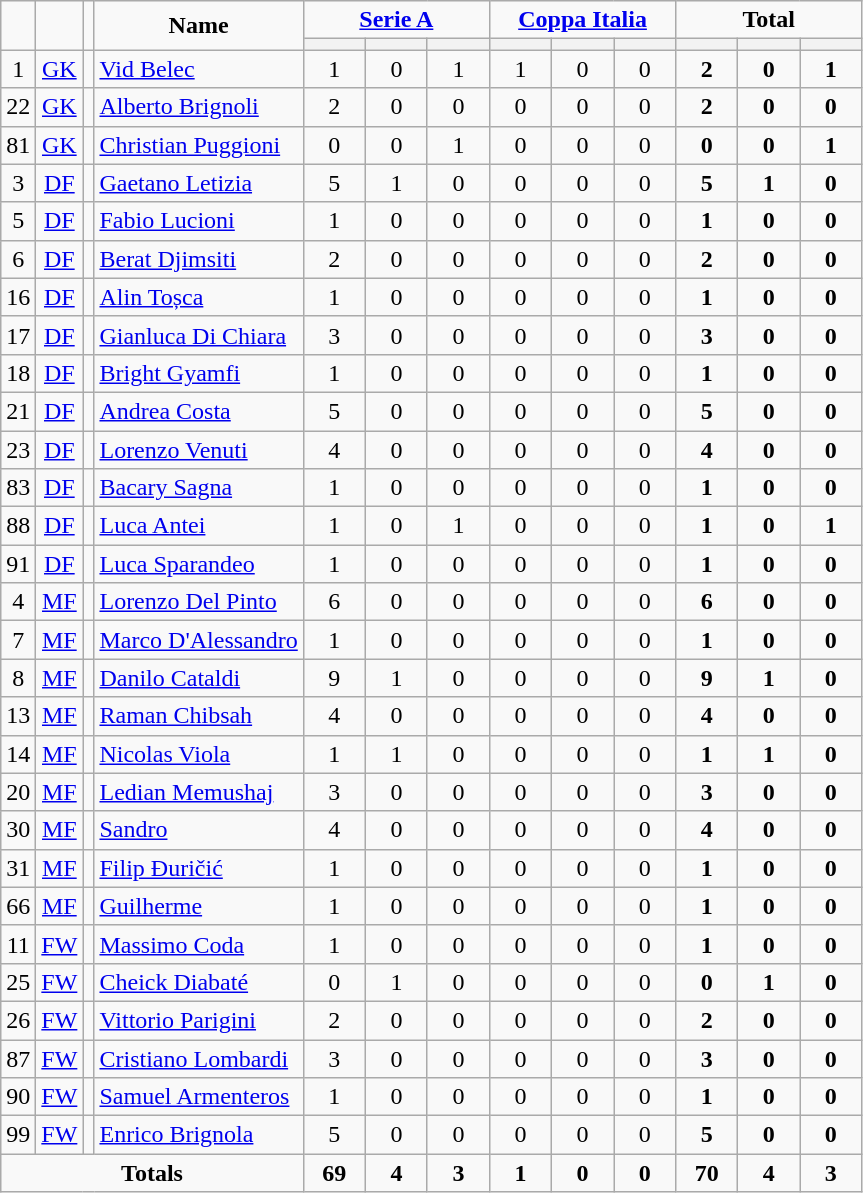<table class="wikitable" style="text-align:center;">
<tr>
<td rowspan="2" !width=15><strong></strong></td>
<td rowspan="2" !width=15><strong></strong></td>
<td rowspan="2" !width=15><strong></strong></td>
<td rowspan="2" !width=120><strong>Name</strong></td>
<td colspan="3"><strong><a href='#'>Serie A</a></strong></td>
<td colspan="3"><strong><a href='#'>Coppa Italia</a></strong></td>
<td colspan="3"><strong>Total</strong></td>
</tr>
<tr>
<th width=34; background:#fe9;"></th>
<th width=34; background:#fe9;"></th>
<th width=34; background:#ff8888;"></th>
<th width=34; background:#fe9;"></th>
<th width=34; background:#fe9;"></th>
<th width=34; background:#ff8888;"></th>
<th width=34; background:#fe9;"></th>
<th width=34; background:#fe9;"></th>
<th width=34; background:#ff8888;"></th>
</tr>
<tr>
<td>1</td>
<td><a href='#'>GK</a></td>
<td></td>
<td align=left><a href='#'>Vid Belec</a></td>
<td>1</td>
<td>0</td>
<td>1</td>
<td>1</td>
<td>0</td>
<td>0</td>
<td><strong>2</strong></td>
<td><strong>0</strong></td>
<td><strong>1</strong></td>
</tr>
<tr>
<td>22</td>
<td><a href='#'>GK</a></td>
<td></td>
<td align=left><a href='#'>Alberto Brignoli</a></td>
<td>2</td>
<td>0</td>
<td>0</td>
<td>0</td>
<td>0</td>
<td>0</td>
<td><strong>2</strong></td>
<td><strong>0</strong></td>
<td><strong>0</strong></td>
</tr>
<tr>
<td>81</td>
<td><a href='#'>GK</a></td>
<td></td>
<td align=left><a href='#'>Christian Puggioni</a></td>
<td>0</td>
<td>0</td>
<td>1</td>
<td>0</td>
<td>0</td>
<td>0</td>
<td><strong>0</strong></td>
<td><strong>0</strong></td>
<td><strong>1</strong></td>
</tr>
<tr>
<td>3</td>
<td><a href='#'>DF</a></td>
<td></td>
<td align=left><a href='#'>Gaetano Letizia</a></td>
<td>5</td>
<td>1</td>
<td>0</td>
<td>0</td>
<td>0</td>
<td>0</td>
<td><strong>5</strong></td>
<td><strong>1</strong></td>
<td><strong>0</strong></td>
</tr>
<tr>
<td>5</td>
<td><a href='#'>DF</a></td>
<td></td>
<td align=left><a href='#'>Fabio Lucioni</a></td>
<td>1</td>
<td>0</td>
<td>0</td>
<td>0</td>
<td>0</td>
<td>0</td>
<td><strong>1</strong></td>
<td><strong>0</strong></td>
<td><strong>0</strong></td>
</tr>
<tr>
<td>6</td>
<td><a href='#'>DF</a></td>
<td></td>
<td align=left><a href='#'>Berat Djimsiti</a></td>
<td>2</td>
<td>0</td>
<td>0</td>
<td>0</td>
<td>0</td>
<td>0</td>
<td><strong>2</strong></td>
<td><strong>0</strong></td>
<td><strong>0</strong></td>
</tr>
<tr>
<td>16</td>
<td><a href='#'>DF</a></td>
<td></td>
<td align=left><a href='#'>Alin Toșca</a></td>
<td>1</td>
<td>0</td>
<td>0</td>
<td>0</td>
<td>0</td>
<td>0</td>
<td><strong>1</strong></td>
<td><strong>0</strong></td>
<td><strong>0</strong></td>
</tr>
<tr>
<td>17</td>
<td><a href='#'>DF</a></td>
<td></td>
<td align=left><a href='#'>Gianluca Di Chiara</a></td>
<td>3</td>
<td>0</td>
<td>0</td>
<td>0</td>
<td>0</td>
<td>0</td>
<td><strong>3</strong></td>
<td><strong>0</strong></td>
<td><strong>0</strong></td>
</tr>
<tr>
<td>18</td>
<td><a href='#'>DF</a></td>
<td></td>
<td align=left><a href='#'>Bright Gyamfi</a></td>
<td>1</td>
<td>0</td>
<td>0</td>
<td>0</td>
<td>0</td>
<td>0</td>
<td><strong>1</strong></td>
<td><strong>0</strong></td>
<td><strong>0</strong></td>
</tr>
<tr>
<td>21</td>
<td><a href='#'>DF</a></td>
<td></td>
<td align=left><a href='#'>Andrea Costa</a></td>
<td>5</td>
<td>0</td>
<td>0</td>
<td>0</td>
<td>0</td>
<td>0</td>
<td><strong>5</strong></td>
<td><strong>0</strong></td>
<td><strong>0</strong></td>
</tr>
<tr>
<td>23</td>
<td><a href='#'>DF</a></td>
<td></td>
<td align=left><a href='#'>Lorenzo Venuti</a></td>
<td>4</td>
<td>0</td>
<td>0</td>
<td>0</td>
<td>0</td>
<td>0</td>
<td><strong>4</strong></td>
<td><strong>0</strong></td>
<td><strong>0</strong></td>
</tr>
<tr>
<td>83</td>
<td><a href='#'>DF</a></td>
<td></td>
<td align=left><a href='#'>Bacary Sagna</a></td>
<td>1</td>
<td>0</td>
<td>0</td>
<td>0</td>
<td>0</td>
<td>0</td>
<td><strong>1</strong></td>
<td><strong>0</strong></td>
<td><strong>0</strong></td>
</tr>
<tr>
<td>88</td>
<td><a href='#'>DF</a></td>
<td></td>
<td align=left><a href='#'>Luca Antei</a></td>
<td>1</td>
<td>0</td>
<td>1</td>
<td>0</td>
<td>0</td>
<td>0</td>
<td><strong>1</strong></td>
<td><strong>0</strong></td>
<td><strong>1</strong></td>
</tr>
<tr>
<td>91</td>
<td><a href='#'>DF</a></td>
<td></td>
<td align=left><a href='#'>Luca Sparandeo</a></td>
<td>1</td>
<td>0</td>
<td>0</td>
<td>0</td>
<td>0</td>
<td>0</td>
<td><strong>1</strong></td>
<td><strong>0</strong></td>
<td><strong>0</strong></td>
</tr>
<tr>
<td>4</td>
<td><a href='#'>MF</a></td>
<td></td>
<td align=left><a href='#'>Lorenzo Del Pinto</a></td>
<td>6</td>
<td>0</td>
<td>0</td>
<td>0</td>
<td>0</td>
<td>0</td>
<td><strong>6</strong></td>
<td><strong>0</strong></td>
<td><strong>0</strong></td>
</tr>
<tr>
<td>7</td>
<td><a href='#'>MF</a></td>
<td></td>
<td align=left><a href='#'>Marco D'Alessandro</a></td>
<td>1</td>
<td>0</td>
<td>0</td>
<td>0</td>
<td>0</td>
<td>0</td>
<td><strong>1</strong></td>
<td><strong>0</strong></td>
<td><strong>0</strong></td>
</tr>
<tr>
<td>8</td>
<td><a href='#'>MF</a></td>
<td></td>
<td align=left><a href='#'>Danilo Cataldi</a></td>
<td>9</td>
<td>1</td>
<td>0</td>
<td>0</td>
<td>0</td>
<td>0</td>
<td><strong>9</strong></td>
<td><strong>1</strong></td>
<td><strong>0</strong></td>
</tr>
<tr>
<td>13</td>
<td><a href='#'>MF</a></td>
<td></td>
<td align=left><a href='#'>Raman Chibsah</a></td>
<td>4</td>
<td>0</td>
<td>0</td>
<td>0</td>
<td>0</td>
<td>0</td>
<td><strong>4</strong></td>
<td><strong>0</strong></td>
<td><strong>0</strong></td>
</tr>
<tr>
<td>14</td>
<td><a href='#'>MF</a></td>
<td></td>
<td align=left><a href='#'>Nicolas Viola</a></td>
<td>1</td>
<td>1</td>
<td>0</td>
<td>0</td>
<td>0</td>
<td>0</td>
<td><strong>1</strong></td>
<td><strong>1</strong></td>
<td><strong>0</strong></td>
</tr>
<tr>
<td>20</td>
<td><a href='#'>MF</a></td>
<td></td>
<td align=left><a href='#'>Ledian Memushaj</a></td>
<td>3</td>
<td>0</td>
<td>0</td>
<td>0</td>
<td>0</td>
<td>0</td>
<td><strong>3</strong></td>
<td><strong>0</strong></td>
<td><strong>0</strong></td>
</tr>
<tr>
<td>30</td>
<td><a href='#'>MF</a></td>
<td></td>
<td align=left><a href='#'>Sandro</a></td>
<td>4</td>
<td>0</td>
<td>0</td>
<td>0</td>
<td>0</td>
<td>0</td>
<td><strong>4</strong></td>
<td><strong>0</strong></td>
<td><strong>0</strong></td>
</tr>
<tr>
<td>31</td>
<td><a href='#'>MF</a></td>
<td></td>
<td align=left><a href='#'>Filip Đuričić</a></td>
<td>1</td>
<td>0</td>
<td>0</td>
<td>0</td>
<td>0</td>
<td>0</td>
<td><strong>1</strong></td>
<td><strong>0</strong></td>
<td><strong>0</strong></td>
</tr>
<tr>
<td>66</td>
<td><a href='#'>MF</a></td>
<td></td>
<td align=left><a href='#'>Guilherme</a></td>
<td>1</td>
<td>0</td>
<td>0</td>
<td>0</td>
<td>0</td>
<td>0</td>
<td><strong>1</strong></td>
<td><strong>0</strong></td>
<td><strong>0</strong></td>
</tr>
<tr>
<td>11</td>
<td><a href='#'>FW</a></td>
<td></td>
<td align=left><a href='#'>Massimo Coda</a></td>
<td>1</td>
<td>0</td>
<td>0</td>
<td>0</td>
<td>0</td>
<td>0</td>
<td><strong>1</strong></td>
<td><strong>0</strong></td>
<td><strong>0</strong></td>
</tr>
<tr>
<td>25</td>
<td><a href='#'>FW</a></td>
<td></td>
<td align=left><a href='#'>Cheick Diabaté</a></td>
<td>0</td>
<td>1</td>
<td>0</td>
<td>0</td>
<td>0</td>
<td>0</td>
<td><strong>0</strong></td>
<td><strong>1</strong></td>
<td><strong>0</strong></td>
</tr>
<tr>
<td>26</td>
<td><a href='#'>FW</a></td>
<td></td>
<td align=left><a href='#'>Vittorio Parigini</a></td>
<td>2</td>
<td>0</td>
<td>0</td>
<td>0</td>
<td>0</td>
<td>0</td>
<td><strong>2</strong></td>
<td><strong>0</strong></td>
<td><strong>0</strong></td>
</tr>
<tr>
<td>87</td>
<td><a href='#'>FW</a></td>
<td></td>
<td align=left><a href='#'>Cristiano Lombardi</a></td>
<td>3</td>
<td>0</td>
<td>0</td>
<td>0</td>
<td>0</td>
<td>0</td>
<td><strong>3</strong></td>
<td><strong>0</strong></td>
<td><strong>0</strong></td>
</tr>
<tr>
<td>90</td>
<td><a href='#'>FW</a></td>
<td></td>
<td align=left><a href='#'>Samuel Armenteros</a></td>
<td>1</td>
<td>0</td>
<td>0</td>
<td>0</td>
<td>0</td>
<td>0</td>
<td><strong>1</strong></td>
<td><strong>0</strong></td>
<td><strong>0</strong></td>
</tr>
<tr>
<td>99</td>
<td><a href='#'>FW</a></td>
<td></td>
<td align=left><a href='#'>Enrico Brignola</a></td>
<td>5</td>
<td>0</td>
<td>0</td>
<td>0</td>
<td>0</td>
<td>0</td>
<td><strong>5</strong></td>
<td><strong>0</strong></td>
<td><strong>0</strong></td>
</tr>
<tr>
<td colspan=4><strong>Totals</strong></td>
<td><strong>69</strong></td>
<td><strong>4</strong></td>
<td><strong>3</strong></td>
<td><strong>1</strong></td>
<td><strong>0</strong></td>
<td><strong>0</strong></td>
<td><strong>70</strong></td>
<td><strong>4</strong></td>
<td><strong>3</strong></td>
</tr>
</table>
